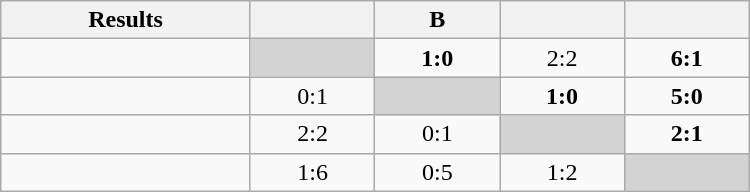<table class=wikitable style="text-align:center" width="500">
<tr>
<th width=33%>Results</th>
<th width=16.5%></th>
<th width=16.5%> B</th>
<th width=16.5%></th>
<th width=16.5%></th>
</tr>
<tr>
<td align="right"></td>
<td bgcolor=lightgrey></td>
<td><strong>1:0</strong></td>
<td>2:2</td>
<td><strong>6:1</strong></td>
</tr>
<tr>
<td align="right"></td>
<td>0:1</td>
<td bgcolor=lightgrey></td>
<td><strong>1:0</strong></td>
<td><strong>5:0</strong></td>
</tr>
<tr>
<td align="right"></td>
<td>2:2</td>
<td>0:1</td>
<td bgcolor=lightgrey></td>
<td><strong>2:1</strong></td>
</tr>
<tr>
<td align="right"></td>
<td>1:6</td>
<td>0:5</td>
<td>1:2</td>
<td bgcolor=lightgrey></td>
</tr>
</table>
